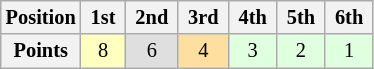<table class="wikitable" style="font-size:85%; text-align:center">
<tr>
<th>Position</th>
<th> 1st </th>
<th> 2nd </th>
<th> 3rd </th>
<th> 4th </th>
<th> 5th </th>
<th> 6th </th>
</tr>
<tr>
<th>Points</th>
<td style="background:#ffffbf;">8</td>
<td style="background:#dfdfdf;">6</td>
<td style="background:#ffdf9f;">4</td>
<td style="background:#dfffdf;">3</td>
<td style="background:#dfffdf;">2</td>
<td style="background:#dfffdf;">1</td>
</tr>
</table>
